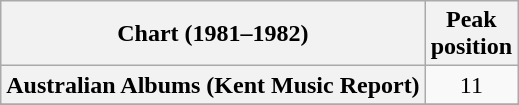<table class="wikitable sortable plainrowheaders" style="text-align:center">
<tr>
<th scope="col">Chart (1981–1982)</th>
<th scope="col">Peak<br>position</th>
</tr>
<tr>
<th scope="row">Australian Albums (Kent Music Report)</th>
<td>11</td>
</tr>
<tr>
</tr>
<tr>
</tr>
<tr>
</tr>
<tr>
</tr>
<tr>
</tr>
<tr>
</tr>
<tr>
</tr>
</table>
